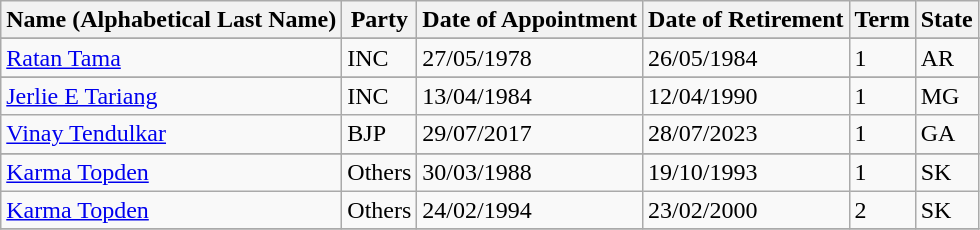<table class="wikitable sortable">
<tr>
<th>Name (Alphabetical Last Name)</th>
<th>Party</th>
<th>Date of Appointment</th>
<th>Date of Retirement</th>
<th>Term</th>
<th>State</th>
</tr>
<tr>
</tr>
<tr>
<td><a href='#'>Ratan Tama</a></td>
<td>INC</td>
<td>27/05/1978</td>
<td>26/05/1984</td>
<td>1</td>
<td>AR</td>
</tr>
<tr>
</tr>
<tr>
<td><a href='#'>Jerlie E Tariang</a></td>
<td>INC</td>
<td>13/04/1984</td>
<td>12/04/1990</td>
<td>1</td>
<td>MG</td>
</tr>
<tr>
<td><a href='#'>Vinay Tendulkar</a></td>
<td>BJP</td>
<td>29/07/2017</td>
<td>28/07/2023</td>
<td>1</td>
<td>GA</td>
</tr>
<tr>
</tr>
<tr>
<td><a href='#'>Karma Topden</a></td>
<td>Others</td>
<td>30/03/1988</td>
<td>19/10/1993</td>
<td>1</td>
<td>SK</td>
</tr>
<tr>
<td><a href='#'>Karma Topden</a></td>
<td>Others</td>
<td>24/02/1994</td>
<td>23/02/2000</td>
<td>2</td>
<td>SK</td>
</tr>
<tr>
</tr>
</table>
